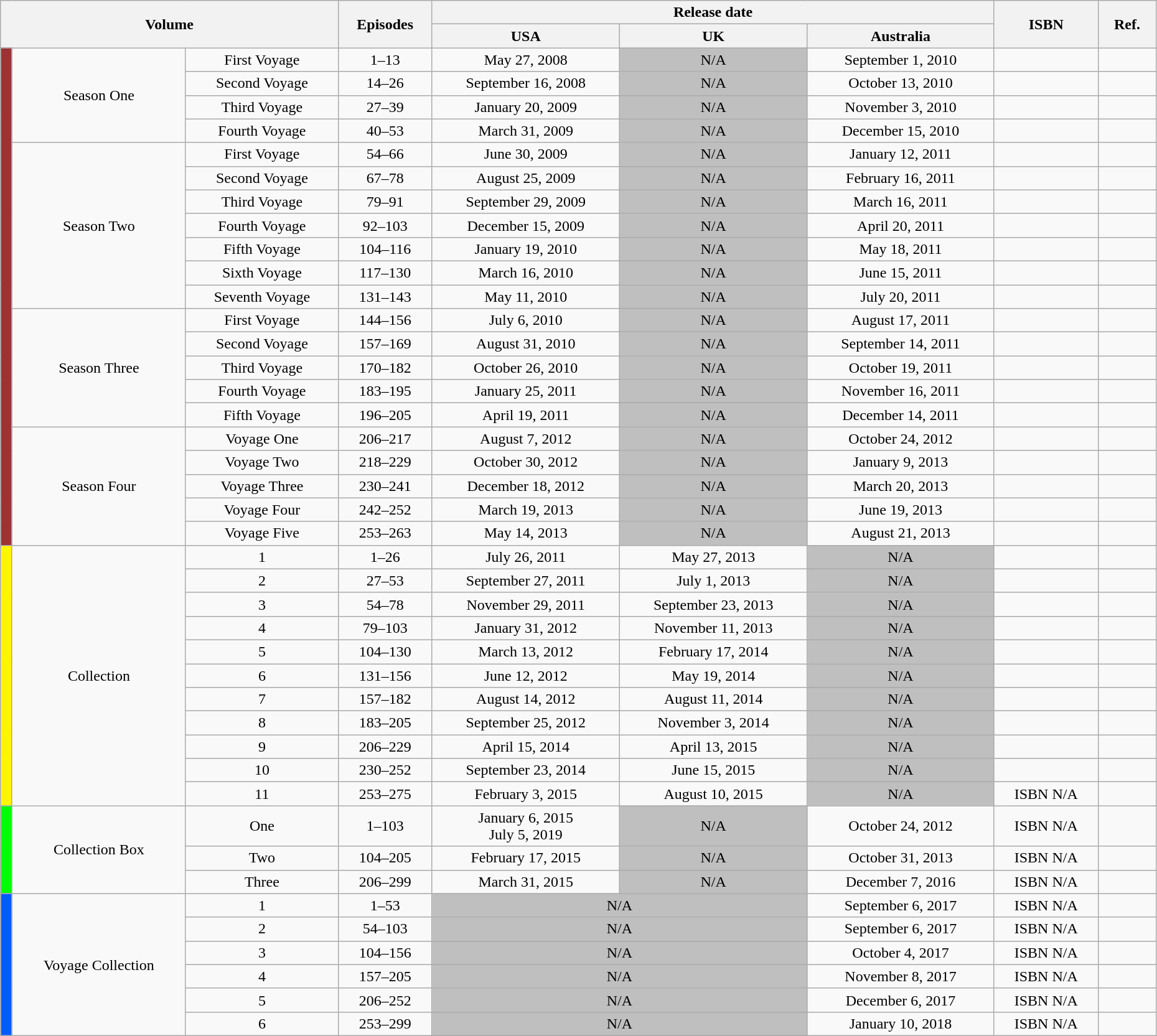<table class="wikitable" style="text-align: center; width: 98%;">
<tr>
<th colspan="3" rowspan="2">Volume</th>
<th rowspan="2">Episodes</th>
<th colspan="3">Release date</th>
<th rowspan="2">ISBN</th>
<th rowspan="2" style="width:5%;">Ref.</th>
</tr>
<tr>
<th>USA</th>
<th>UK</th>
<th>Australia</th>
</tr>
<tr>
<td rowspan="21" style="width:1%; background:#9C3234;"></td>
<td rowspan="4">Season One</td>
<td>First Voyage</td>
<td>1–13</td>
<td>May 27, 2008</td>
<td style="background:#BFBFBF;">N/A</td>
<td>September 1, 2010</td>
<td></td>
<td></td>
</tr>
<tr>
<td>Second Voyage</td>
<td>14–26</td>
<td>September 16, 2008</td>
<td style="background:#BFBFBF;">N/A</td>
<td>October 13, 2010</td>
<td></td>
<td></td>
</tr>
<tr>
<td>Third Voyage</td>
<td>27–39</td>
<td>January 20, 2009</td>
<td style="background:#BFBFBF;">N/A</td>
<td>November 3, 2010</td>
<td></td>
<td></td>
</tr>
<tr>
<td>Fourth Voyage</td>
<td>40–53</td>
<td>March 31, 2009</td>
<td style="background:#BFBFBF;">N/A</td>
<td>December 15, 2010</td>
<td></td>
<td></td>
</tr>
<tr>
<td rowspan="7">Season Two</td>
<td>First Voyage</td>
<td>54–66</td>
<td>June 30, 2009</td>
<td style="background:#BFBFBF;">N/A</td>
<td>January 12, 2011</td>
<td></td>
<td></td>
</tr>
<tr>
<td>Second Voyage</td>
<td>67–78</td>
<td>August 25, 2009</td>
<td style="background:#BFBFBF;">N/A</td>
<td>February 16, 2011</td>
<td></td>
<td></td>
</tr>
<tr>
<td>Third Voyage</td>
<td>79–91</td>
<td>September 29, 2009</td>
<td style="background:#BFBFBF;">N/A</td>
<td>March 16, 2011</td>
<td></td>
<td></td>
</tr>
<tr>
<td>Fourth Voyage</td>
<td>92–103</td>
<td>December 15, 2009</td>
<td style="background:#BFBFBF;">N/A</td>
<td>April 20, 2011</td>
<td></td>
<td></td>
</tr>
<tr>
<td>Fifth Voyage</td>
<td>104–116</td>
<td>January 19, 2010</td>
<td style="background:#BFBFBF;">N/A</td>
<td>May 18, 2011</td>
<td></td>
<td></td>
</tr>
<tr>
<td>Sixth Voyage</td>
<td>117–130</td>
<td>March 16, 2010</td>
<td style="background:#BFBFBF;">N/A</td>
<td>June 15, 2011</td>
<td></td>
<td></td>
</tr>
<tr>
<td>Seventh Voyage</td>
<td>131–143</td>
<td>May 11, 2010</td>
<td style="background:#BFBFBF;">N/A</td>
<td>July 20, 2011</td>
<td></td>
<td></td>
</tr>
<tr>
<td rowspan="5">Season Three</td>
<td>First Voyage</td>
<td>144–156</td>
<td>July 6, 2010</td>
<td style="background:#BFBFBF;">N/A</td>
<td>August 17, 2011</td>
<td></td>
<td></td>
</tr>
<tr>
<td>Second Voyage</td>
<td>157–169</td>
<td>August 31, 2010</td>
<td style="background:#BFBFBF;">N/A</td>
<td>September 14, 2011</td>
<td></td>
<td></td>
</tr>
<tr>
<td>Third Voyage</td>
<td>170–182</td>
<td>October 26, 2010</td>
<td style="background:#BFBFBF;">N/A</td>
<td>October 19, 2011</td>
<td></td>
<td></td>
</tr>
<tr>
<td>Fourth Voyage</td>
<td>183–195</td>
<td>January 25, 2011</td>
<td style="background:#BFBFBF;">N/A</td>
<td>November 16, 2011</td>
<td></td>
<td></td>
</tr>
<tr>
<td>Fifth Voyage</td>
<td>196–205</td>
<td>April 19, 2011</td>
<td style="background:#BFBFBF;">N/A</td>
<td>December 14, 2011</td>
<td></td>
<td></td>
</tr>
<tr>
<td rowspan="5">Season Four</td>
<td>Voyage One</td>
<td>206–217</td>
<td>August 7, 2012</td>
<td style="background:#BFBFBF;">N/A</td>
<td>October 24, 2012</td>
<td></td>
<td></td>
</tr>
<tr>
<td>Voyage Two</td>
<td>218–229</td>
<td>October 30, 2012</td>
<td style="background:#BFBFBF;">N/A</td>
<td>January 9, 2013</td>
<td></td>
<td></td>
</tr>
<tr>
<td>Voyage Three</td>
<td>230–241</td>
<td>December 18, 2012</td>
<td style="background:#BFBFBF;">N/A</td>
<td>March 20, 2013</td>
<td></td>
<td></td>
</tr>
<tr>
<td>Voyage Four</td>
<td>242–252</td>
<td>March 19, 2013</td>
<td style="background:#BFBFBF;">N/A</td>
<td>June 19, 2013</td>
<td></td>
<td></td>
</tr>
<tr>
<td>Voyage Five</td>
<td>253–263</td>
<td>May 14, 2013</td>
<td style="background:#BFBFBF;">N/A</td>
<td>August 21, 2013</td>
<td></td>
<td></td>
</tr>
<tr>
<td rowspan="11" style="width:1%; background:#fff600;"></td>
<td rowspan="11">Collection</td>
<td>1</td>
<td>1–26</td>
<td>July 26, 2011</td>
<td>May 27, 2013</td>
<td style="background:#BFBFBF;">N/A</td>
<td></td>
<td></td>
</tr>
<tr>
<td>2</td>
<td>27–53</td>
<td>September 27, 2011</td>
<td>July 1, 2013</td>
<td style="background:#BFBFBF;">N/A</td>
<td></td>
<td></td>
</tr>
<tr>
<td>3</td>
<td>54–78</td>
<td>November 29, 2011</td>
<td>September 23, 2013</td>
<td style="background:#BFBFBF;">N/A</td>
<td></td>
<td></td>
</tr>
<tr>
<td>4</td>
<td>79–103</td>
<td>January 31, 2012</td>
<td>November 11, 2013</td>
<td style="background:#BFBFBF;">N/A</td>
<td></td>
<td></td>
</tr>
<tr>
<td>5</td>
<td>104–130</td>
<td>March 13, 2012</td>
<td>February 17, 2014</td>
<td style="background:#BFBFBF;">N/A</td>
<td></td>
<td></td>
</tr>
<tr>
<td>6</td>
<td>131–156</td>
<td>June 12, 2012</td>
<td>May 19, 2014</td>
<td style="background:#BFBFBF;">N/A</td>
<td></td>
<td></td>
</tr>
<tr>
<td>7</td>
<td>157–182</td>
<td>August 14, 2012</td>
<td>August 11, 2014</td>
<td style="background:#BFBFBF;">N/A</td>
<td></td>
<td></td>
</tr>
<tr>
<td>8</td>
<td>183–205</td>
<td>September 25, 2012</td>
<td>November 3, 2014</td>
<td style="background:#BFBFBF;">N/A</td>
<td></td>
<td></td>
</tr>
<tr>
<td>9</td>
<td>206–229</td>
<td>April 15, 2014</td>
<td>April 13, 2015</td>
<td style="background:#BFBFBF;">N/A</td>
<td></td>
<td></td>
</tr>
<tr>
<td>10</td>
<td>230–252</td>
<td>September 23, 2014</td>
<td>June 15, 2015</td>
<td style="background:#BFBFBF;">N/A</td>
<td></td>
<td></td>
</tr>
<tr>
<td>11</td>
<td>253–275</td>
<td>February 3, 2015</td>
<td>August 10, 2015</td>
<td style="background:#BFBFBF;">N/A</td>
<td>ISBN N/A</td>
<td></td>
</tr>
<tr>
<td rowspan="3" style="width:1%; background:#00ff00;"></td>
<td rowspan="3">Collection Box</td>
<td>One</td>
<td>1–103</td>
<td>January 6, 2015<br>July 5, 2019</td>
<td style="background:#BFBFBF;">N/A</td>
<td>October 24, 2012</td>
<td>ISBN N/A</td>
<td></td>
</tr>
<tr>
<td>Two</td>
<td>104–205</td>
<td>February 17, 2015</td>
<td style="background:#BFBFBF;">N/A</td>
<td>October 31, 2013</td>
<td>ISBN N/A</td>
<td></td>
</tr>
<tr>
<td>Three</td>
<td>206–299</td>
<td>March 31, 2015</td>
<td style="background:#BFBFBF;">N/A</td>
<td>December 7, 2016</td>
<td>ISBN N/A</td>
<td></td>
</tr>
<tr>
<td rowspan="6" style="width:1%; background:#005bff;"></td>
<td rowspan="6">Voyage Collection</td>
<td>1</td>
<td>1–53</td>
<td colspan="2" style="background:#BFBFBF;">N/A</td>
<td>September 6, 2017</td>
<td>ISBN N/A</td>
<td></td>
</tr>
<tr>
<td>2</td>
<td>54–103</td>
<td colspan="2" style="background:#BFBFBF;">N/A</td>
<td>September 6, 2017</td>
<td>ISBN N/A</td>
<td></td>
</tr>
<tr>
<td>3</td>
<td>104–156</td>
<td colspan="2" style="background:#BFBFBF;">N/A</td>
<td>October 4, 2017</td>
<td>ISBN N/A</td>
<td></td>
</tr>
<tr>
<td>4</td>
<td>157–205</td>
<td colspan="2" style="background:#BFBFBF;">N/A</td>
<td>November 8, 2017</td>
<td>ISBN N/A</td>
<td></td>
</tr>
<tr>
<td>5</td>
<td>206–252</td>
<td colspan="2" style="background:#BFBFBF;">N/A</td>
<td>December 6, 2017</td>
<td>ISBN N/A</td>
<td></td>
</tr>
<tr>
<td>6</td>
<td>253–299</td>
<td colspan="2" style="background:#BFBFBF;">N/A</td>
<td>January 10, 2018</td>
<td>ISBN N/A</td>
<td></td>
</tr>
</table>
